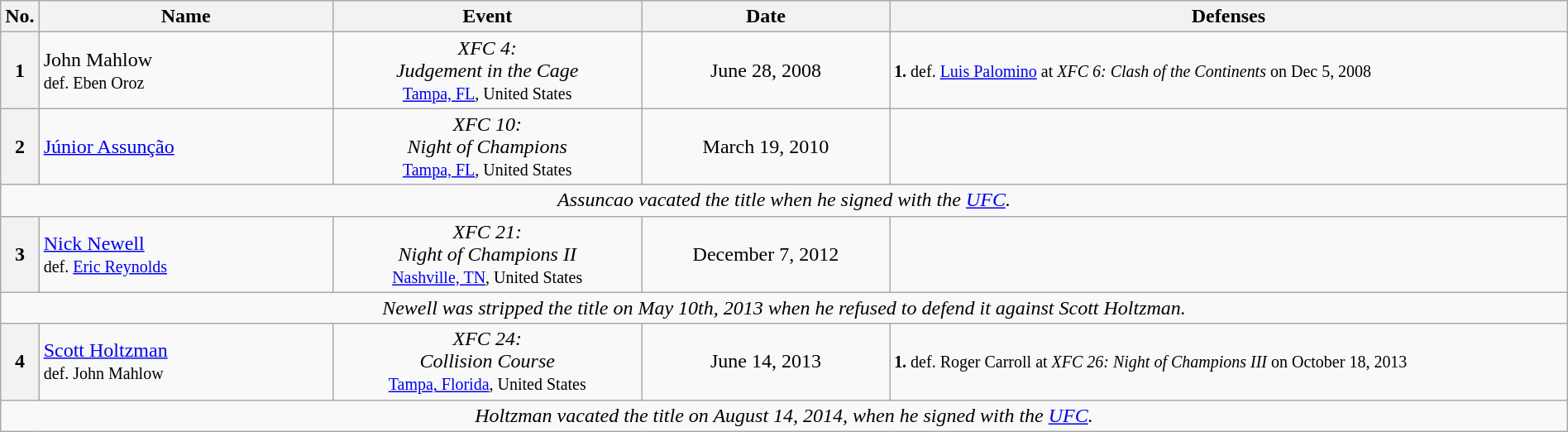<table class="wikitable" width=100%>
<tr>
<th width=1%>No.</th>
<th width=19%>Name</th>
<th width=20%>Event</th>
<th width=16%>Date</th>
<th width=44%>Defenses</th>
</tr>
<tr>
<th>1</th>
<td align=left> John Mahlow<br><small>def. Eben Oroz</small></td>
<td align=center><em>XFC 4:</em><br><em>Judgement in the Cage</em><br><small><a href='#'>Tampa, FL</a>, United States</small></td>
<td align=center>June 28, 2008</td>
<td><small><strong>1.</strong> def. <a href='#'>Luis Palomino</a> at <em>XFC 6: Clash of the Continents</em> on Dec 5, 2008</small></td>
</tr>
<tr>
<th>2</th>
<td align=left> <a href='#'>Júnior Assunção</a></td>
<td align=center><em>XFC 10:</em><br><em>Night of Champions</em><br><small><a href='#'>Tampa, FL</a>, United States</small></td>
<td align=center>March 19, 2010</td>
<td></td>
</tr>
<tr>
<td align="center" colspan="5"><em>Assuncao vacated the title when he signed with the <a href='#'>UFC</a>.</em></td>
</tr>
<tr>
<th>3</th>
<td align=left> <a href='#'>Nick Newell</a><br><small>def. <a href='#'>Eric Reynolds</a></small></td>
<td align=center><em>XFC 21:</em><br><em>Night of Champions II</em><br><small><a href='#'>Nashville, TN</a>, United States</small></td>
<td align=center>December 7, 2012</td>
<td></td>
</tr>
<tr>
<td align="center" colspan="5"><em>Newell was stripped the title on May 10th, 2013 when he refused to defend it against Scott Holtzman.</em></td>
</tr>
<tr>
<th>4</th>
<td align=left> <a href='#'>Scott Holtzman</a><br><small>def. John Mahlow</small></td>
<td align=center><em>XFC 24:</em><br><em>Collision Course</em><br><small><a href='#'>Tampa, Florida</a>, United States</small></td>
<td align=center>June 14, 2013</td>
<td><small><strong>1.</strong> def. Roger Carroll at <em>XFC 26: Night of Champions III</em> on October 18, 2013</small></td>
</tr>
<tr>
<td align="center" colspan="5"><em> Holtzman vacated the title on August 14, 2014, when he signed with the <a href='#'>UFC</a>.</em></td>
</tr>
</table>
